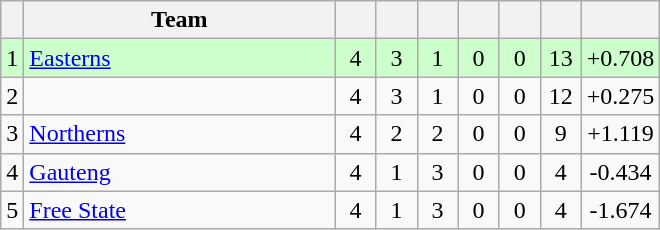<table class="wikitable" style="text-align:center">
<tr>
<th></th>
<th width="200">Team</th>
<th width=20></th>
<th width=20></th>
<th width=20></th>
<th width=20></th>
<th width=20></th>
<th width=20></th>
<th width=45></th>
</tr>
<tr style="background:#cfc">
<td>1</td>
<td align="left"><a href='#'>Easterns</a></td>
<td>4</td>
<td>3</td>
<td>1</td>
<td>0</td>
<td>0</td>
<td>13</td>
<td>+0.708</td>
</tr>
<tr>
<td>2</td>
<td align="left"></td>
<td>4</td>
<td>3</td>
<td>1</td>
<td>0</td>
<td>0</td>
<td>12</td>
<td>+0.275</td>
</tr>
<tr>
<td>3</td>
<td align="left"><a href='#'>Northerns</a></td>
<td>4</td>
<td>2</td>
<td>2</td>
<td>0</td>
<td>0</td>
<td>9</td>
<td>+1.119</td>
</tr>
<tr>
<td>4</td>
<td align="left"><a href='#'>Gauteng</a></td>
<td>4</td>
<td>1</td>
<td>3</td>
<td>0</td>
<td>0</td>
<td>4</td>
<td>-0.434</td>
</tr>
<tr>
<td>5</td>
<td align="left"><a href='#'>Free State</a></td>
<td>4</td>
<td>1</td>
<td>3</td>
<td>0</td>
<td>0</td>
<td>4</td>
<td>-1.674</td>
</tr>
</table>
